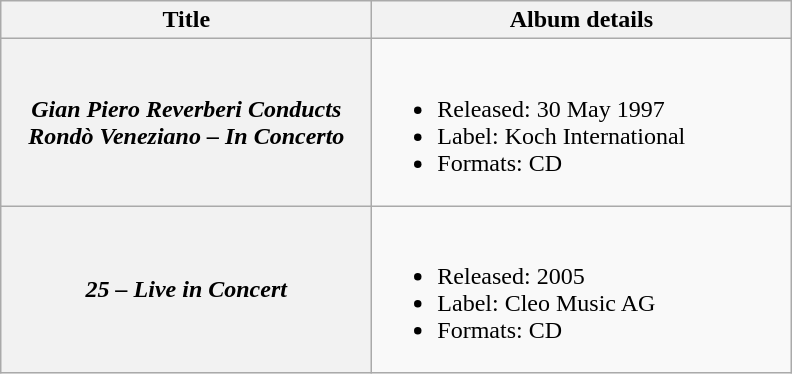<table class="wikitable plainrowheaders" style="text-align:center;">
<tr>
<th rowspan="1" style="width:15em;">Title</th>
<th rowspan="1" style="width:17em;">Album details</th>
</tr>
<tr>
<th scope="row"><em>Gian Piero Reverberi Conducts Rondò Veneziano – In Concerto</em></th>
<td align="left"><br><ul><li>Released: 30 May 1997</li><li>Label: Koch International</li><li>Formats: CD</li></ul></td>
</tr>
<tr>
<th scope="row"><em>25 – Live in Concert</em></th>
<td align="left"><br><ul><li>Released: 2005</li><li>Label: Cleo Music AG</li><li>Formats: CD</li></ul></td>
</tr>
</table>
